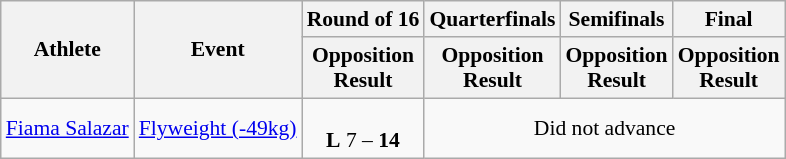<table class="wikitable" style="font-size:90%">
<tr>
<th rowspan="2">Athlete</th>
<th rowspan="2">Event</th>
<th>Round of 16</th>
<th>Quarterfinals</th>
<th>Semifinals</th>
<th>Final</th>
</tr>
<tr>
<th>Opposition<br>Result</th>
<th>Opposition<br>Result</th>
<th>Opposition<br>Result</th>
<th>Opposition<br>Result</th>
</tr>
<tr>
<td><a href='#'>Fiama Salazar</a></td>
<td><a href='#'>Flyweight (-49kg)</a></td>
<td align=center><br><strong>L</strong> 7 – <strong>14</strong></td>
<td align=center colspan="7">Did not advance</td>
</tr>
</table>
